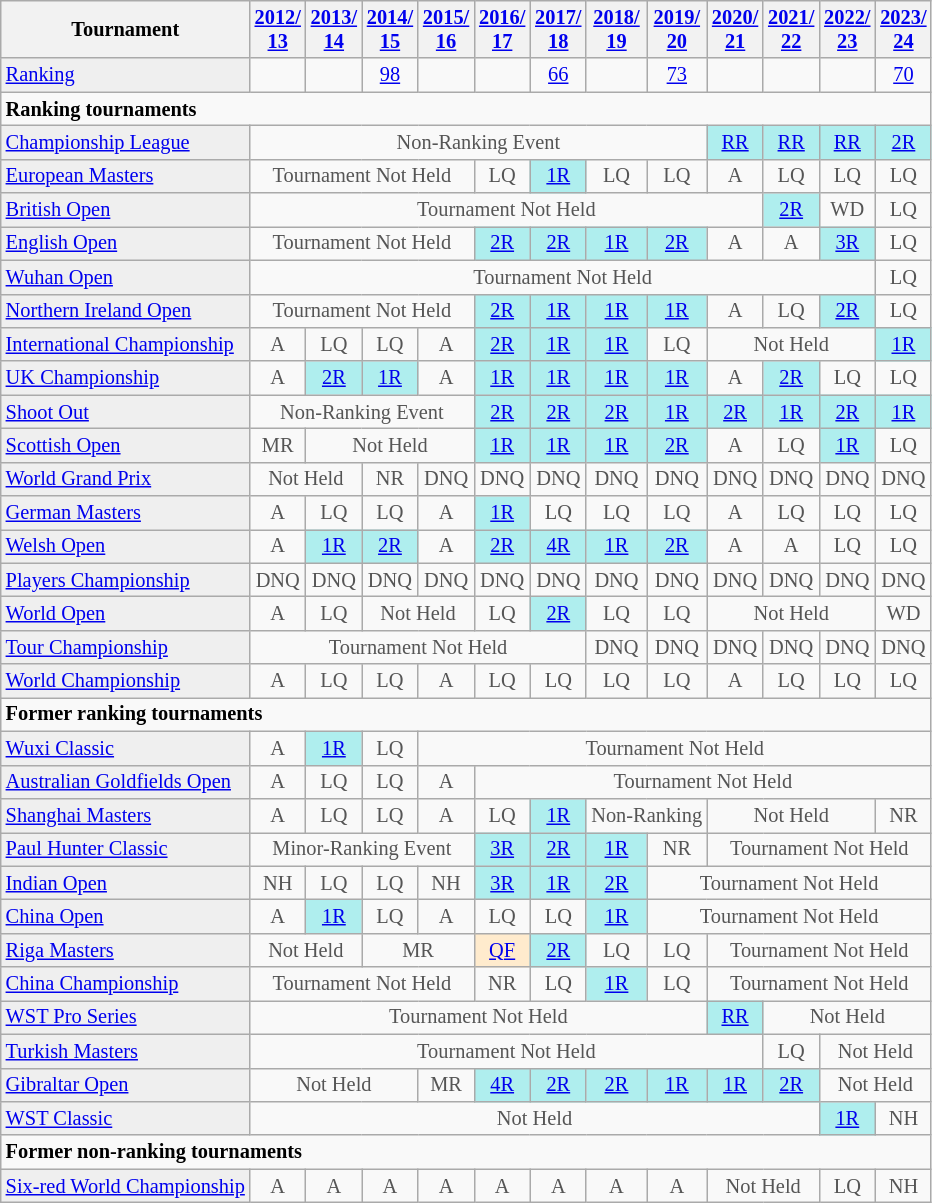<table class="wikitable" style="font-size:85%;">
<tr>
<th>Tournament</th>
<th><a href='#'>2012/<br>13</a></th>
<th><a href='#'>2013/<br>14</a></th>
<th><a href='#'>2014/<br>15</a></th>
<th><a href='#'>2015/<br>16</a></th>
<th><a href='#'>2016/<br>17</a></th>
<th><a href='#'>2017/<br>18</a></th>
<th><a href='#'>2018/<br>19</a></th>
<th><a href='#'>2019/<br>20</a></th>
<th><a href='#'>2020/<br>21</a></th>
<th><a href='#'>2021/<br>22</a></th>
<th><a href='#'>2022/<br>23</a></th>
<th><a href='#'>2023/<br>24</a></th>
</tr>
<tr>
<td style="background:#EFEFEF;"><a href='#'>Ranking</a></td>
<td align="center"></td>
<td align="center"></td>
<td align="center"><a href='#'>98</a></td>
<td align="center"></td>
<td align="center"></td>
<td align="center"><a href='#'>66</a></td>
<td align="center"></td>
<td align="center"><a href='#'>73</a></td>
<td align="center"></td>
<td align="center"></td>
<td align="center"></td>
<td align="center"><a href='#'>70</a></td>
</tr>
<tr>
<td colspan="20"><strong>Ranking tournaments</strong></td>
</tr>
<tr>
<td style="background:#EFEFEF;"><a href='#'>Championship League</a></td>
<td align="center" colspan="8" style="color:#555555;">Non-Ranking Event</td>
<td align="center" style="background:#afeeee;"><a href='#'>RR</a></td>
<td align="center" style="background:#afeeee;"><a href='#'>RR</a></td>
<td align="center" style="background:#afeeee;"><a href='#'>RR</a></td>
<td align="center" style="background:#afeeee;"><a href='#'>2R</a></td>
</tr>
<tr>
<td style="background:#EFEFEF;"><a href='#'>European Masters</a></td>
<td align="center" colspan="4" style="color:#555555;">Tournament Not Held</td>
<td align="center" style="color:#555555;">LQ</td>
<td align="center" style="background:#afeeee;"><a href='#'>1R</a></td>
<td align="center" style="color:#555555;">LQ</td>
<td align="center" style="color:#555555;">LQ</td>
<td align="center" style="color:#555555;">A</td>
<td align="center" style="color:#555555;">LQ</td>
<td align="center" style="color:#555555;">LQ</td>
<td align="center" style="color:#555555;">LQ</td>
</tr>
<tr>
<td style="background:#EFEFEF;"><a href='#'>British Open</a></td>
<td align="center" colspan="9" style="color:#555555;">Tournament Not Held</td>
<td align="center" style="background:#afeeee;"><a href='#'>2R</a></td>
<td align="center" style="color:#555555;">WD</td>
<td align="center" style="color:#555555;">LQ</td>
</tr>
<tr>
<td style="background:#EFEFEF;"><a href='#'>English Open</a></td>
<td align="center" colspan="4" style="color:#555555;">Tournament Not Held</td>
<td align="center" style="background:#afeeee;"><a href='#'>2R</a></td>
<td align="center" style="background:#afeeee;"><a href='#'>2R</a></td>
<td align="center" style="background:#afeeee;"><a href='#'>1R</a></td>
<td align="center" style="background:#afeeee;"><a href='#'>2R</a></td>
<td align="center" style="color:#555555;">A</td>
<td align="center" style="color:#555555;">A</td>
<td align="center" style="background:#afeeee;"><a href='#'>3R</a></td>
<td align="center" style="color:#555555;">LQ</td>
</tr>
<tr>
<td style="background:#EFEFEF;"><a href='#'>Wuhan Open</a></td>
<td align="center" colspan="11" style="color:#555555;">Tournament Not Held</td>
<td align="center" style="color:#555555;">LQ</td>
</tr>
<tr>
<td style="background:#EFEFEF;"><a href='#'>Northern Ireland Open</a></td>
<td align="center" colspan="4" style="color:#555555;">Tournament Not Held</td>
<td align="center" style="background:#afeeee;"><a href='#'>2R</a></td>
<td align="center" style="background:#afeeee;"><a href='#'>1R</a></td>
<td align="center" style="background:#afeeee;"><a href='#'>1R</a></td>
<td align="center" style="background:#afeeee;"><a href='#'>1R</a></td>
<td align="center" style="color:#555555;">A</td>
<td align="center" style="color:#555555;">LQ</td>
<td align="center" style="background:#afeeee;"><a href='#'>2R</a></td>
<td align="center" style="color:#555555;">LQ</td>
</tr>
<tr>
<td style="background:#EFEFEF;"><a href='#'>International Championship</a></td>
<td align="center" style="color:#555555;">A</td>
<td align="center" style="color:#555555;">LQ</td>
<td align="center" style="color:#555555;">LQ</td>
<td align="center" style="color:#555555;">A</td>
<td align="center" style="background:#afeeee;"><a href='#'>2R</a></td>
<td align="center" style="background:#afeeee;"><a href='#'>1R</a></td>
<td align="center" style="background:#afeeee;"><a href='#'>1R</a></td>
<td align="center" style="color:#555555;">LQ</td>
<td align="center" colspan="3" style="color:#555555;">Not Held</td>
<td align="center" style="background:#afeeee;"><a href='#'>1R</a></td>
</tr>
<tr>
<td style="background:#EFEFEF;"><a href='#'>UK Championship</a></td>
<td align="center" style="color:#555555;">A</td>
<td align="center" style="background:#afeeee;"><a href='#'>2R</a></td>
<td align="center" style="background:#afeeee;"><a href='#'>1R</a></td>
<td align="center" style="color:#555555;">A</td>
<td align="center" style="background:#afeeee;"><a href='#'>1R</a></td>
<td align="center" style="background:#afeeee;"><a href='#'>1R</a></td>
<td align="center" style="background:#afeeee;"><a href='#'>1R</a></td>
<td align="center" style="background:#afeeee;"><a href='#'>1R</a></td>
<td align="center" style="color:#555555;">A</td>
<td align="center" style="background:#afeeee;"><a href='#'>2R</a></td>
<td align="center" style="color:#555555;">LQ</td>
<td align="center" style="color:#555555;">LQ</td>
</tr>
<tr>
<td style="background:#EFEFEF;"><a href='#'>Shoot Out</a></td>
<td align="center" colspan="4" style="color:#555555;">Non-Ranking Event</td>
<td align="center" style="background:#afeeee;"><a href='#'>2R</a></td>
<td align="center" style="background:#afeeee;"><a href='#'>2R</a></td>
<td align="center" style="background:#afeeee;"><a href='#'>2R</a></td>
<td align="center" style="background:#afeeee;"><a href='#'>1R</a></td>
<td align="center" style="background:#afeeee;"><a href='#'>2R</a></td>
<td align="center" style="background:#afeeee;"><a href='#'>1R</a></td>
<td align="center" style="background:#afeeee;"><a href='#'>2R</a></td>
<td align="center" style="background:#afeeee;"><a href='#'>1R</a></td>
</tr>
<tr>
<td style="background:#EFEFEF;"><a href='#'>Scottish Open</a></td>
<td align="center" style="color:#555555;">MR</td>
<td align="center" colspan="3" style="color:#555555;">Not Held</td>
<td align="center" style="background:#afeeee;"><a href='#'>1R</a></td>
<td align="center" style="background:#afeeee;"><a href='#'>1R</a></td>
<td align="center" style="background:#afeeee;"><a href='#'>1R</a></td>
<td align="center" style="background:#afeeee;"><a href='#'>2R</a></td>
<td align="center" style="color:#555555;">A</td>
<td align="center" style="color:#555555;">LQ</td>
<td align="center" style="background:#afeeee;"><a href='#'>1R</a></td>
<td align="center" style="color:#555555;">LQ</td>
</tr>
<tr>
<td style="background:#EFEFEF;"><a href='#'>World Grand Prix</a></td>
<td align="center" colspan="2" style="color:#555555;">Not Held</td>
<td align="center" style="color:#555555;">NR</td>
<td align="center" style="color:#555555;">DNQ</td>
<td align="center" style="color:#555555;">DNQ</td>
<td align="center" style="color:#555555;">DNQ</td>
<td align="center" style="color:#555555;">DNQ</td>
<td align="center" style="color:#555555;">DNQ</td>
<td align="center" style="color:#555555;">DNQ</td>
<td align="center" style="color:#555555;">DNQ</td>
<td align="center" style="color:#555555;">DNQ</td>
<td align="center" style="color:#555555;">DNQ</td>
</tr>
<tr>
<td style="background:#EFEFEF;"><a href='#'>German Masters</a></td>
<td align="center" style="color:#555555;">A</td>
<td align="center" style="color:#555555;">LQ</td>
<td align="center" style="color:#555555;">LQ</td>
<td align="center" style="color:#555555;">A</td>
<td align="center" style="background:#afeeee;"><a href='#'>1R</a></td>
<td align="center" style="color:#555555;">LQ</td>
<td align="center" style="color:#555555;">LQ</td>
<td align="center" style="color:#555555;">LQ</td>
<td align="center" style="color:#555555;">A</td>
<td align="center" style="color:#555555;">LQ</td>
<td align="center" style="color:#555555;">LQ</td>
<td align="center" style="color:#555555;">LQ</td>
</tr>
<tr>
<td style="background:#EFEFEF;"><a href='#'>Welsh Open</a></td>
<td align="center" style="color:#555555;">A</td>
<td align="center" style="background:#afeeee;"><a href='#'>1R</a></td>
<td align="center" style="background:#afeeee;"><a href='#'>2R</a></td>
<td align="center" style="color:#555555;">A</td>
<td align="center" style="background:#afeeee;"><a href='#'>2R</a></td>
<td align="center" style="background:#afeeee;"><a href='#'>4R</a></td>
<td align="center" style="background:#afeeee;"><a href='#'>1R</a></td>
<td align="center" style="background:#afeeee;"><a href='#'>2R</a></td>
<td align="center" style="color:#555555;">A</td>
<td align="center" style="color:#555555;">A</td>
<td align="center" style="color:#555555;">LQ</td>
<td align="center" style="color:#555555;">LQ</td>
</tr>
<tr>
<td style="background:#EFEFEF;"><a href='#'>Players Championship</a></td>
<td align="center" style="color:#555555;">DNQ</td>
<td align="center" style="color:#555555;">DNQ</td>
<td align="center" style="color:#555555;">DNQ</td>
<td align="center" style="color:#555555;">DNQ</td>
<td align="center" style="color:#555555;">DNQ</td>
<td align="center" style="color:#555555;">DNQ</td>
<td align="center" style="color:#555555;">DNQ</td>
<td align="center" style="color:#555555;">DNQ</td>
<td align="center" style="color:#555555;">DNQ</td>
<td align="center" style="color:#555555;">DNQ</td>
<td align="center" style="color:#555555;">DNQ</td>
<td align="center" style="color:#555555;">DNQ</td>
</tr>
<tr>
<td style="background:#EFEFEF;"><a href='#'>World Open</a></td>
<td align="center" style="color:#555555;">A</td>
<td align="center" style="color:#555555;">LQ</td>
<td align="center" colspan="2" style="color:#555555;">Not Held</td>
<td align="center" style="color:#555555;">LQ</td>
<td align="center" style="background:#afeeee;"><a href='#'>2R</a></td>
<td align="center" style="color:#555555;">LQ</td>
<td align="center" style="color:#555555;">LQ</td>
<td align="center" colspan="3" style="color:#555555;">Not Held</td>
<td align="center" style="color:#555555;">WD</td>
</tr>
<tr>
<td style="background:#EFEFEF;"><a href='#'>Tour Championship</a></td>
<td align="center" colspan="6" style="color:#555555;">Tournament Not Held</td>
<td align="center" style="color:#555555;">DNQ</td>
<td align="center" style="color:#555555;">DNQ</td>
<td align="center" style="color:#555555;">DNQ</td>
<td align="center" style="color:#555555;">DNQ</td>
<td align="center" style="color:#555555;">DNQ</td>
<td align="center" style="color:#555555;">DNQ</td>
</tr>
<tr>
<td style="background:#EFEFEF;"><a href='#'>World Championship</a></td>
<td align="center" style="color:#555555;">A</td>
<td align="center" style="color:#555555;">LQ</td>
<td align="center" style="color:#555555;">LQ</td>
<td align="center" style="color:#555555;">A</td>
<td align="center" style="color:#555555;">LQ</td>
<td align="center" style="color:#555555;">LQ</td>
<td align="center" style="color:#555555;">LQ</td>
<td align="center" style="color:#555555;">LQ</td>
<td align="center" style="color:#555555;">A</td>
<td align="center" style="color:#555555;">LQ</td>
<td align="center" style="color:#555555;">LQ</td>
<td align="center" style="color:#555555;">LQ</td>
</tr>
<tr>
<td colspan="20"><strong>Former ranking tournaments</strong></td>
</tr>
<tr>
<td style="background:#EFEFEF;"><a href='#'>Wuxi Classic</a></td>
<td align="center" style="color:#555555;">A</td>
<td align="center" style="background:#afeeee;"><a href='#'>1R</a></td>
<td align="center" style="color:#555555;">LQ</td>
<td align="center" colspan="20" style="color:#555555;">Tournament Not Held</td>
</tr>
<tr>
<td style="background:#EFEFEF;"><a href='#'>Australian Goldfields Open</a></td>
<td align="center" style="color:#555555;">A</td>
<td align="center" style="color:#555555;">LQ</td>
<td align="center" style="color:#555555;">LQ</td>
<td align="center" style="color:#555555;">A</td>
<td align="center" colspan="20" style="color:#555555;">Tournament Not Held</td>
</tr>
<tr>
<td style="background:#EFEFEF;"><a href='#'>Shanghai Masters</a></td>
<td align="center" style="color:#555555;">A</td>
<td align="center" style="color:#555555;">LQ</td>
<td align="center" style="color:#555555;">LQ</td>
<td align="center" style="color:#555555;">A</td>
<td align="center" style="color:#555555;">LQ</td>
<td align="center" style="background:#afeeee;"><a href='#'>1R</a></td>
<td align="center" colspan="2" style="color:#555555;">Non-Ranking</td>
<td align="center" colspan="3" style="color:#555555;">Not Held</td>
<td align="center" style="color:#555555;">NR</td>
</tr>
<tr>
<td style="background:#EFEFEF;"><a href='#'>Paul Hunter Classic</a></td>
<td align="center" colspan="4" style="color:#555555;">Minor-Ranking Event</td>
<td align="center" style="background:#afeeee;"><a href='#'>3R</a></td>
<td align="center" style="background:#afeeee;"><a href='#'>2R</a></td>
<td align="center" style="background:#afeeee;"><a href='#'>1R</a></td>
<td align="center" style="color:#555555;">NR</td>
<td align="center" colspan="20" style="color:#555555;">Tournament Not Held</td>
</tr>
<tr>
<td style="background:#EFEFEF;"><a href='#'>Indian Open</a></td>
<td align="center" style="color:#555555;">NH</td>
<td align="center" style="color:#555555;">LQ</td>
<td align="center" style="color:#555555;">LQ</td>
<td align="center" style="color:#555555;">NH</td>
<td align="center" style="background:#afeeee;"><a href='#'>3R</a></td>
<td align="center" style="background:#afeeee;"><a href='#'>1R</a></td>
<td align="center" style="background:#afeeee;"><a href='#'>2R</a></td>
<td align="center" colspan="20" style="color:#555555;">Tournament Not Held</td>
</tr>
<tr>
<td style="background:#EFEFEF;"><a href='#'>China Open</a></td>
<td align="center" style="color:#555555;">A</td>
<td align="center" style="background:#afeeee;"><a href='#'>1R</a></td>
<td align="center" style="color:#555555;">LQ</td>
<td align="center" style="color:#555555;">A</td>
<td align="center" style="color:#555555;">LQ</td>
<td align="center" style="color:#555555;">LQ</td>
<td align="center" style="background:#afeeee;"><a href='#'>1R</a></td>
<td align="center" colspan="20" style="color:#555555;">Tournament Not Held</td>
</tr>
<tr>
<td style="background:#EFEFEF;"><a href='#'>Riga Masters</a></td>
<td align="center" colspan="2" style="color:#555555;">Not Held</td>
<td align="center" colspan="2" style="color:#555555;">MR</td>
<td align="center" style="background:#ffebcd;"><a href='#'>QF</a></td>
<td align="center" style="background:#afeeee;"><a href='#'>2R</a></td>
<td align="center" style="color:#555555;">LQ</td>
<td align="center" style="color:#555555;">LQ</td>
<td align="center" colspan="20" style="color:#555555;">Tournament Not Held</td>
</tr>
<tr>
<td style="background:#EFEFEF;"><a href='#'>China Championship</a></td>
<td align="center" colspan="4" style="color:#555555;">Tournament Not Held</td>
<td align="center" style="color:#555555;">NR</td>
<td align="center" style="color:#555555;">LQ</td>
<td align="center" style="background:#afeeee;"><a href='#'>1R</a></td>
<td align="center" style="color:#555555;">LQ</td>
<td align="center" colspan="20" style="color:#555555;">Tournament Not Held</td>
</tr>
<tr>
<td style="background:#EFEFEF;"><a href='#'>WST Pro Series</a></td>
<td align="center" colspan="8" style="color:#555555;">Tournament Not Held</td>
<td align="center" style="background:#afeeee;"><a href='#'>RR</a></td>
<td align="center" colspan="20" style="color:#555555;">Not Held</td>
</tr>
<tr>
<td style="background:#EFEFEF;"><a href='#'>Turkish Masters</a></td>
<td align="center" colspan="9" style="color:#555555;">Tournament Not Held</td>
<td align="center" style="color:#555555;">LQ</td>
<td align="center" colspan="2" style="color:#555555;">Not Held</td>
</tr>
<tr>
<td style="background:#EFEFEF;"><a href='#'>Gibraltar Open</a></td>
<td align="center" colspan="3" style="color:#555555;">Not Held</td>
<td align="center" style="color:#555555;">MR</td>
<td align="center" style="background:#afeeee;"><a href='#'>4R</a></td>
<td align="center" style="background:#afeeee;"><a href='#'>2R</a></td>
<td align="center" style="background:#afeeee;"><a href='#'>2R</a></td>
<td align="center" style="background:#afeeee;"><a href='#'>1R</a></td>
<td align="center" style="background:#afeeee;"><a href='#'>1R</a></td>
<td align="center" style="background:#afeeee;"><a href='#'>2R</a></td>
<td align="center" colspan="2" style="color:#555555;">Not Held</td>
</tr>
<tr>
<td style="background:#EFEFEF;"><a href='#'>WST Classic</a></td>
<td align="center" colspan="10" style="color:#555555;">Not Held</td>
<td align="center" style="background:#afeeee;"><a href='#'>1R</a></td>
<td align="center" style="color:#555555;">NH</td>
</tr>
<tr>
<td colspan="20"><strong>Former non-ranking tournaments</strong></td>
</tr>
<tr>
<td style="background:#EFEFEF;"><a href='#'>Six-red World Championship</a></td>
<td align="center" style="color:#555555;">A</td>
<td align="center" style="color:#555555;">A</td>
<td align="center" style="color:#555555;">A</td>
<td align="center" style="color:#555555;">A</td>
<td align="center" style="color:#555555;">A</td>
<td align="center" style="color:#555555;">A</td>
<td align="center" style="color:#555555;">A</td>
<td align="center" style="color:#555555;">A</td>
<td align="center" colspan="2" style="color:#555555;">Not Held</td>
<td align="center" style="color:#555555;">LQ</td>
<td align="center" style="color:#555555;">NH</td>
</tr>
</table>
